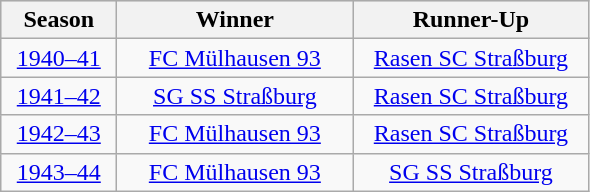<table class="wikitable">
<tr align="center" bgcolor="#dfdfdf">
<th width="70">Season</th>
<th width="150">Winner</th>
<th width="150">Runner-Up</th>
</tr>
<tr align="center">
<td><a href='#'>1940–41</a></td>
<td><a href='#'>FC Mülhausen 93</a></td>
<td><a href='#'>Rasen SC Straßburg</a></td>
</tr>
<tr align="center">
<td><a href='#'>1941–42</a></td>
<td><a href='#'>SG SS Straßburg</a></td>
<td><a href='#'>Rasen SC Straßburg</a></td>
</tr>
<tr align="center">
<td><a href='#'>1942–43</a></td>
<td><a href='#'>FC Mülhausen 93</a></td>
<td><a href='#'>Rasen SC Straßburg</a></td>
</tr>
<tr align="center">
<td><a href='#'>1943–44</a></td>
<td><a href='#'>FC Mülhausen 93</a></td>
<td><a href='#'>SG SS Straßburg</a></td>
</tr>
</table>
